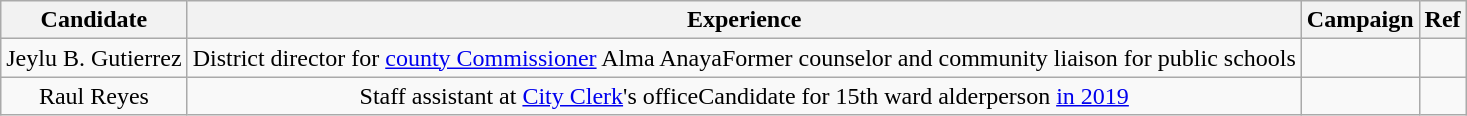<table class="wikitable" style="text-align:center">
<tr>
<th>Candidate</th>
<th>Experience</th>
<th>Campaign</th>
<th>Ref</th>
</tr>
<tr>
<td>Jeylu B. Gutierrez</td>
<td>District director for <a href='#'>county Commissioner</a> Alma AnayaFormer counselor and community liaison for public schools</td>
<td></td>
<td></td>
</tr>
<tr>
<td>Raul Reyes</td>
<td>Staff assistant at <a href='#'>City Clerk</a>'s officeCandidate for 15th ward alderperson <a href='#'>in 2019</a></td>
<td></td>
<td></td>
</tr>
</table>
